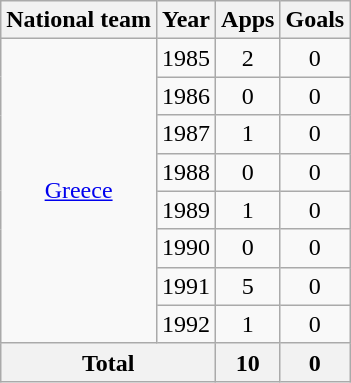<table class="wikitable" style="text-align:center">
<tr>
<th>National team</th>
<th>Year</th>
<th>Apps</th>
<th>Goals</th>
</tr>
<tr>
<td rowspan=8><a href='#'>Greece</a></td>
<td>1985</td>
<td>2</td>
<td>0</td>
</tr>
<tr>
<td>1986</td>
<td>0</td>
<td>0</td>
</tr>
<tr>
<td>1987</td>
<td>1</td>
<td>0</td>
</tr>
<tr>
<td>1988</td>
<td>0</td>
<td>0</td>
</tr>
<tr>
<td>1989</td>
<td>1</td>
<td>0</td>
</tr>
<tr>
<td>1990</td>
<td>0</td>
<td>0</td>
</tr>
<tr>
<td>1991</td>
<td>5</td>
<td>0</td>
</tr>
<tr>
<td>1992</td>
<td>1</td>
<td>0</td>
</tr>
<tr>
<th colspan=2>Total</th>
<th>10</th>
<th>0</th>
</tr>
</table>
